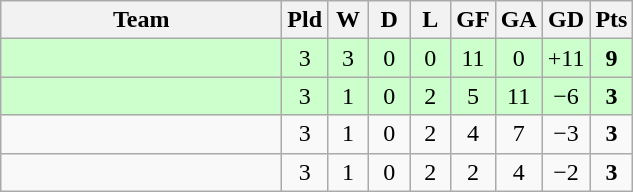<table class="wikitable" style="text-align:center;">
<tr>
<th width=180>Team</th>
<th width=20>Pld</th>
<th width=20>W</th>
<th width=20>D</th>
<th width=20>L</th>
<th width=20>GF</th>
<th width=20>GA</th>
<th width=20>GD</th>
<th width=20>Pts</th>
</tr>
<tr bgcolor=ccffcc>
<td align="left"></td>
<td>3</td>
<td>3</td>
<td>0</td>
<td>0</td>
<td>11</td>
<td>0</td>
<td>+11</td>
<td><strong>9</strong></td>
</tr>
<tr bgcolor=ccffcc>
<td align="left"><em></em></td>
<td>3</td>
<td>1</td>
<td>0</td>
<td>2</td>
<td>5</td>
<td>11</td>
<td>−6</td>
<td><strong>3</strong></td>
</tr>
<tr>
<td align="left"></td>
<td>3</td>
<td>1</td>
<td>0</td>
<td>2</td>
<td>4</td>
<td>7</td>
<td>−3</td>
<td><strong>3</strong></td>
</tr>
<tr>
<td align="left"></td>
<td>3</td>
<td>1</td>
<td>0</td>
<td>2</td>
<td>2</td>
<td>4</td>
<td>−2</td>
<td><strong>3</strong></td>
</tr>
</table>
